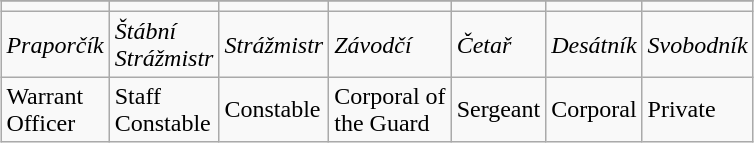<table class="wikitable" style="margin:1em auto;">
<tr>
</tr>
<tr>
<td></td>
<td></td>
<td></td>
<td></td>
<td></td>
<td></td>
<td></td>
</tr>
<tr>
<td><em>Praporčík</em></td>
<td><em> Štábní<br>Strážmistr</em></td>
<td><em>Strážmistr</em></td>
<td><em>Závodčí </em></td>
<td><em>Četař </em></td>
<td><em>Desátník</em></td>
<td><em>Svobodník</em></td>
</tr>
<tr>
<td>Warrant<br>Officer</td>
<td>Staff<br>Constable</td>
<td>Constable</td>
<td>Corporal of<br>the Guard</td>
<td>Sergeant</td>
<td>Corporal</td>
<td>Private</td>
</tr>
</table>
